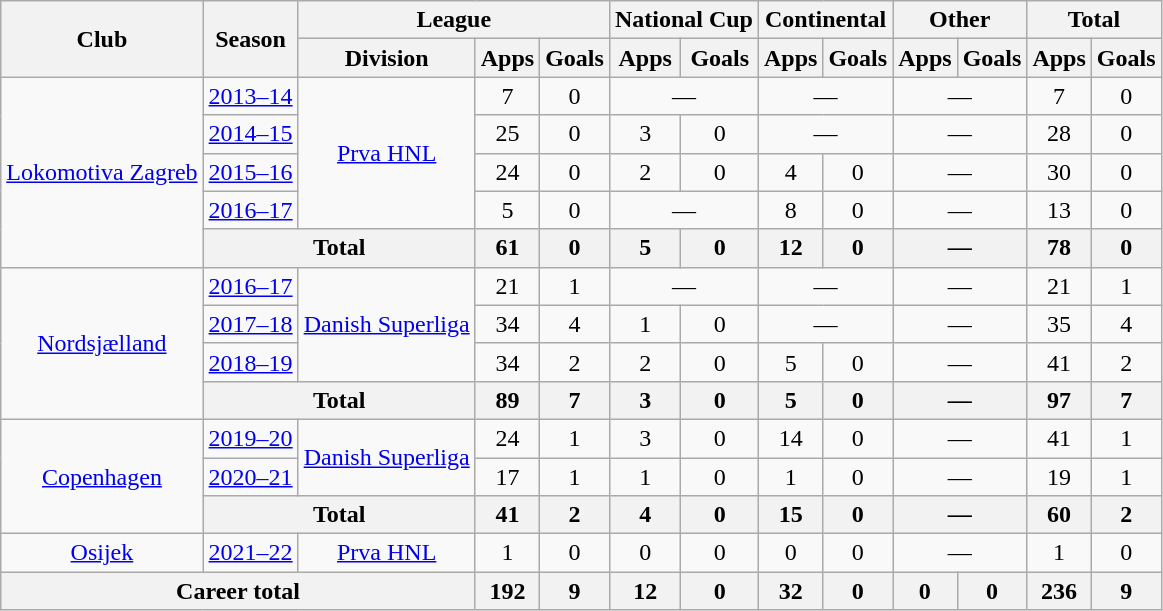<table class="wikitable" style="text-align:center">
<tr>
<th rowspan="2">Club</th>
<th rowspan="2">Season</th>
<th colspan="3">League</th>
<th colspan="2">National Cup</th>
<th colspan="2">Continental</th>
<th colspan="2">Other</th>
<th colspan="2">Total</th>
</tr>
<tr>
<th>Division</th>
<th>Apps</th>
<th>Goals</th>
<th>Apps</th>
<th>Goals</th>
<th>Apps</th>
<th>Goals</th>
<th>Apps</th>
<th>Goals</th>
<th>Apps</th>
<th>Goals</th>
</tr>
<tr>
<td rowspan="5"><a href='#'>Lokomotiva Zagreb</a></td>
<td><a href='#'>2013–14</a></td>
<td rowspan="4"><a href='#'>Prva HNL</a></td>
<td>7</td>
<td>0</td>
<td colspan="2">—</td>
<td colspan="2">—</td>
<td colspan="2">—</td>
<td>7</td>
<td>0</td>
</tr>
<tr>
<td><a href='#'>2014–15</a></td>
<td>25</td>
<td>0</td>
<td>3</td>
<td>0</td>
<td colspan="2">—</td>
<td colspan="2">—</td>
<td>28</td>
<td>0</td>
</tr>
<tr>
<td><a href='#'>2015–16</a></td>
<td>24</td>
<td>0</td>
<td>2</td>
<td>0</td>
<td>4</td>
<td>0</td>
<td colspan="2">—</td>
<td>30</td>
<td>0</td>
</tr>
<tr>
<td><a href='#'>2016–17</a></td>
<td>5</td>
<td>0</td>
<td colspan="2">—</td>
<td>8</td>
<td>0</td>
<td colspan="2">—</td>
<td>13</td>
<td>0</td>
</tr>
<tr>
<th colspan="2">Total</th>
<th>61</th>
<th>0</th>
<th>5</th>
<th>0</th>
<th>12</th>
<th>0</th>
<th colspan="2">—</th>
<th>78</th>
<th>0</th>
</tr>
<tr>
<td rowspan="4"><a href='#'>Nordsjælland</a></td>
<td><a href='#'>2016–17</a></td>
<td rowspan="3"><a href='#'>Danish Superliga</a></td>
<td>21</td>
<td>1</td>
<td colspan="2">—</td>
<td colspan="2">—</td>
<td colspan="2">—</td>
<td>21</td>
<td>1</td>
</tr>
<tr>
<td><a href='#'>2017–18</a></td>
<td>34</td>
<td>4</td>
<td>1</td>
<td>0</td>
<td colspan="2">—</td>
<td colspan="2">—</td>
<td>35</td>
<td>4</td>
</tr>
<tr>
<td><a href='#'>2018–19</a></td>
<td>34</td>
<td>2</td>
<td>2</td>
<td>0</td>
<td>5</td>
<td>0</td>
<td colspan="2">—</td>
<td>41</td>
<td>2</td>
</tr>
<tr>
<th colspan="2">Total</th>
<th>89</th>
<th>7</th>
<th>3</th>
<th>0</th>
<th>5</th>
<th>0</th>
<th colspan="2">—</th>
<th>97</th>
<th>7</th>
</tr>
<tr>
<td rowspan="3"><a href='#'>Copenhagen</a></td>
<td><a href='#'>2019–20</a></td>
<td rowspan="2"><a href='#'>Danish Superliga</a></td>
<td>24</td>
<td>1</td>
<td>3</td>
<td>0</td>
<td>14</td>
<td>0</td>
<td colspan="2">—</td>
<td>41</td>
<td>1</td>
</tr>
<tr>
<td><a href='#'>2020–21</a></td>
<td>17</td>
<td>1</td>
<td>1</td>
<td>0</td>
<td>1</td>
<td>0</td>
<td colspan="2">—</td>
<td>19</td>
<td>1</td>
</tr>
<tr>
<th colspan="2">Total</th>
<th>41</th>
<th>2</th>
<th>4</th>
<th>0</th>
<th>15</th>
<th>0</th>
<th colspan="2">—</th>
<th>60</th>
<th>2</th>
</tr>
<tr>
<td><a href='#'>Osijek</a></td>
<td><a href='#'>2021–22</a></td>
<td><a href='#'>Prva HNL</a></td>
<td>1</td>
<td>0</td>
<td>0</td>
<td>0</td>
<td>0</td>
<td>0</td>
<td colspan="2">—</td>
<td>1</td>
<td>0</td>
</tr>
<tr>
<th colspan="3">Career total</th>
<th>192</th>
<th>9</th>
<th>12</th>
<th>0</th>
<th>32</th>
<th>0</th>
<th>0</th>
<th>0</th>
<th>236</th>
<th>9</th>
</tr>
</table>
